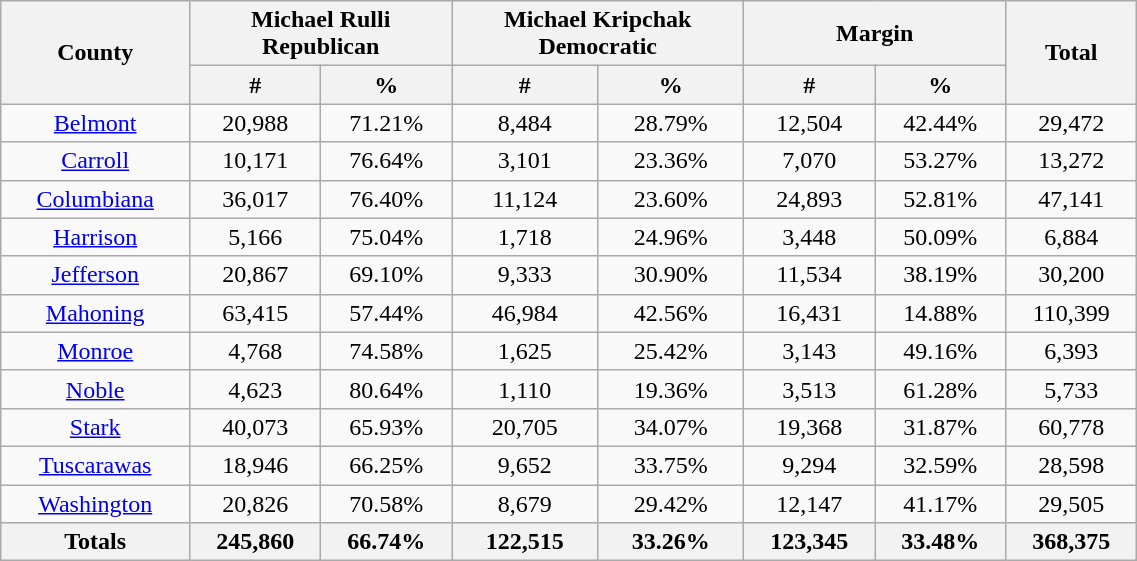<table width="60%" class="wikitable sortable">
<tr>
<th rowspan="2">County</th>
<th colspan="2">Michael Rulli<br>Republican</th>
<th colspan="2">Michael Kripchak<br>Democratic</th>
<th colspan="2">Margin</th>
<th rowspan="2">Total</th>
</tr>
<tr>
<th style="text-align:center;" data-sort-type="number">#</th>
<th style="text-align:center;" data-sort-type="number">%</th>
<th style="text-align:center;" data-sort-type="number">#</th>
<th style="text-align:center;" data-sort-type="number">%</th>
<th style="text-align:center;" data-sort-type="number">#</th>
<th style="text-align:center;" data-sort-type="number">%</th>
</tr>
<tr style="text-align:center;">
<td><a href='#'>Belmont</a></td>
<td>20,988</td>
<td>71.21%</td>
<td>8,484</td>
<td>28.79%</td>
<td>12,504</td>
<td>42.44%</td>
<td>29,472</td>
</tr>
<tr style="text-align:center;">
<td><a href='#'>Carroll</a></td>
<td>10,171</td>
<td>76.64%</td>
<td>3,101</td>
<td>23.36%</td>
<td>7,070</td>
<td>53.27%</td>
<td>13,272</td>
</tr>
<tr style="text-align:center;">
<td><a href='#'>Columbiana</a></td>
<td>36,017</td>
<td>76.40%</td>
<td>11,124</td>
<td>23.60%</td>
<td>24,893</td>
<td>52.81%</td>
<td>47,141</td>
</tr>
<tr style="text-align:center;">
<td><a href='#'>Harrison</a></td>
<td>5,166</td>
<td>75.04%</td>
<td>1,718</td>
<td>24.96%</td>
<td>3,448</td>
<td>50.09%</td>
<td>6,884</td>
</tr>
<tr style="text-align:center;">
<td><a href='#'>Jefferson</a></td>
<td>20,867</td>
<td>69.10%</td>
<td>9,333</td>
<td>30.90%</td>
<td>11,534</td>
<td>38.19%</td>
<td>30,200</td>
</tr>
<tr style="text-align:center;">
<td><a href='#'>Mahoning</a></td>
<td>63,415</td>
<td>57.44%</td>
<td>46,984</td>
<td>42.56%</td>
<td>16,431</td>
<td>14.88%</td>
<td>110,399</td>
</tr>
<tr style="text-align:center;">
<td><a href='#'>Monroe</a></td>
<td>4,768</td>
<td>74.58%</td>
<td>1,625</td>
<td>25.42%</td>
<td>3,143</td>
<td>49.16%</td>
<td>6,393</td>
</tr>
<tr style="text-align:center;">
<td><a href='#'>Noble</a></td>
<td>4,623</td>
<td>80.64%</td>
<td>1,110</td>
<td>19.36%</td>
<td>3,513</td>
<td>61.28%</td>
<td>5,733</td>
</tr>
<tr style="text-align:center;">
<td><a href='#'>Stark</a></td>
<td>40,073</td>
<td>65.93%</td>
<td>20,705</td>
<td>34.07%</td>
<td>19,368</td>
<td>31.87%</td>
<td>60,778</td>
</tr>
<tr style="text-align:center;">
<td><a href='#'>Tuscarawas</a></td>
<td>18,946</td>
<td>66.25%</td>
<td>9,652</td>
<td>33.75%</td>
<td>9,294</td>
<td>32.59%</td>
<td>28,598</td>
</tr>
<tr style="text-align:center;">
<td><a href='#'>Washington</a></td>
<td>20,826</td>
<td>70.58%</td>
<td>8,679</td>
<td>29.42%</td>
<td>12,147</td>
<td>41.17%</td>
<td>29,505</td>
</tr>
<tr style="text-align:center;">
<th>Totals</th>
<th>245,860</th>
<th>66.74%</th>
<th>122,515</th>
<th>33.26%</th>
<th>123,345</th>
<th>33.48%</th>
<th>368,375</th>
</tr>
</table>
